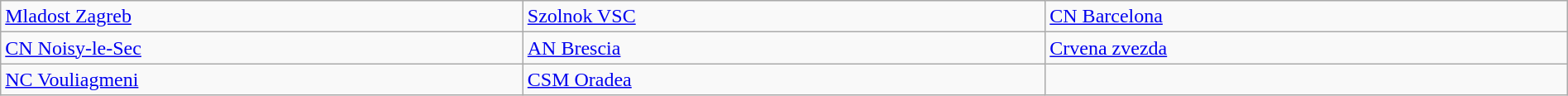<table class="wikitable" style="table-layout:fixed;width:100%;">
<tr>
<td width=25%> <a href='#'>Mladost Zagreb</a></td>
<td width=25%> <a href='#'>Szolnok VSC</a></td>
<td width=25%> <a href='#'>CN Barcelona</a></td>
</tr>
<tr>
<td width=25%> <a href='#'>CN Noisy-le-Sec</a></td>
<td width=25%> <a href='#'>AN Brescia</a></td>
<td width=25%> <a href='#'>Crvena zvezda</a></td>
</tr>
<tr>
<td width=25%> <a href='#'>NC Vouliagmeni</a></td>
<td width=25%> <a href='#'>CSM Oradea</a></td>
</tr>
</table>
